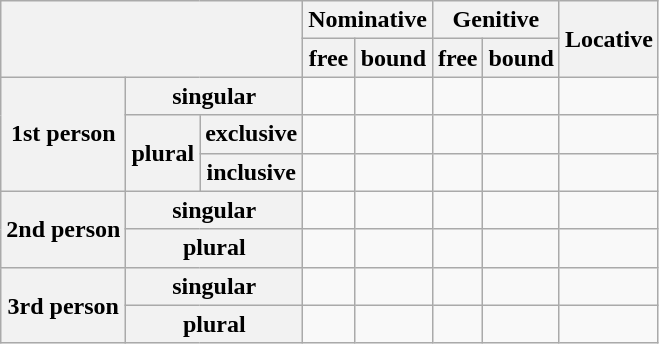<table class="wikitable">
<tr>
<th rowspan="2" colspan="3"></th>
<th colspan="2">Nominative</th>
<th colspan="2">Genitive</th>
<th rowspan="2">Locative</th>
</tr>
<tr>
<th>free</th>
<th>bound</th>
<th>free</th>
<th>bound</th>
</tr>
<tr>
<th rowspan="3">1st person</th>
<th colspan="2">singular</th>
<td></td>
<td></td>
<td></td>
<td></td>
<td></td>
</tr>
<tr>
<th rowspan="2">plural</th>
<th>exclusive</th>
<td></td>
<td></td>
<td></td>
<td></td>
<td></td>
</tr>
<tr>
<th>inclusive</th>
<td></td>
<td></td>
<td></td>
<td></td>
<td></td>
</tr>
<tr>
<th rowspan="2">2nd person</th>
<th colspan="2">singular</th>
<td></td>
<td></td>
<td></td>
<td></td>
<td></td>
</tr>
<tr>
<th colspan="2">plural</th>
<td></td>
<td></td>
<td></td>
<td></td>
<td></td>
</tr>
<tr>
<th rowspan="2">3rd person</th>
<th colspan="2">singular</th>
<td></td>
<td></td>
<td></td>
<td></td>
<td></td>
</tr>
<tr>
<th colspan="2">plural</th>
<td></td>
<td></td>
<td></td>
<td></td>
<td></td>
</tr>
</table>
